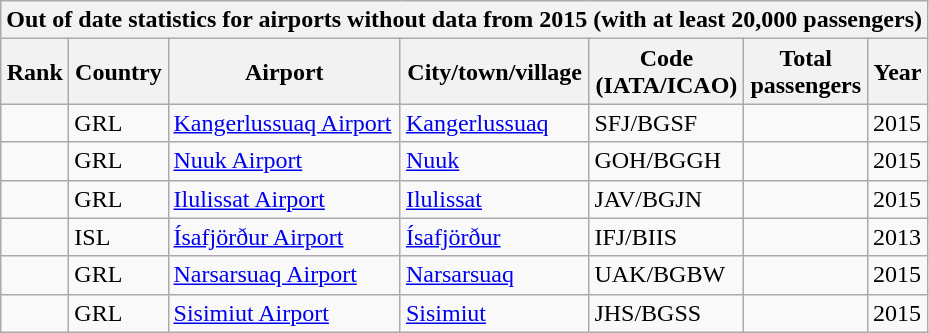<table class="wikitable sortable">
<tr>
<th colspan=99>Out of date statistics for airports without data from 2015 (with at least 20,000 passengers)</th>
</tr>
<tr>
<th>Rank</th>
<th>Country</th>
<th>Airport</th>
<th>City/town/village</th>
<th>Code<br>(IATA/ICAO)</th>
<th>Total<br>passengers</th>
<th>Year</th>
</tr>
<tr>
<td></td>
<td>GRL</td>
<td><a href='#'>Kangerlussuaq Airport</a></td>
<td><a href='#'>Kangerlussuaq</a></td>
<td>SFJ/BGSF</td>
<td></td>
<td>2015</td>
</tr>
<tr>
<td></td>
<td>GRL</td>
<td><a href='#'>Nuuk Airport</a></td>
<td><a href='#'>Nuuk</a></td>
<td>GOH/BGGH</td>
<td></td>
<td>2015</td>
</tr>
<tr>
<td></td>
<td>GRL</td>
<td><a href='#'>Ilulissat Airport</a></td>
<td><a href='#'>Ilulissat</a></td>
<td>JAV/BGJN</td>
<td></td>
<td>2015</td>
</tr>
<tr>
<td></td>
<td>ISL</td>
<td><a href='#'>Ísafjörður Airport</a></td>
<td><a href='#'>Ísafjörður</a></td>
<td>IFJ/BIIS</td>
<td></td>
<td>2013</td>
</tr>
<tr>
<td></td>
<td>GRL</td>
<td><a href='#'>Narsarsuaq Airport</a></td>
<td><a href='#'>Narsarsuaq</a></td>
<td>UAK/BGBW</td>
<td></td>
<td>2015</td>
</tr>
<tr>
<td></td>
<td>GRL</td>
<td><a href='#'>Sisimiut Airport</a></td>
<td><a href='#'>Sisimiut</a></td>
<td>JHS/BGSS</td>
<td></td>
<td>2015</td>
</tr>
</table>
